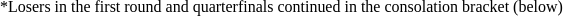<table cellspacing="0" style="width: 800px; background: ;">
<tr>
<td style="font-size: 8pt; padding: 4pt; line-height: 1.25em; color: black;">*Losers in the first round and quarterfinals continued in the consolation bracket (below)</td>
</tr>
</table>
